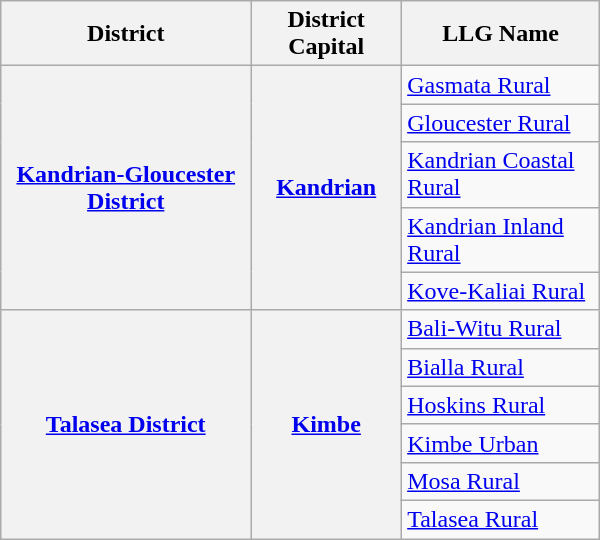<table class="wikitable" style="text-align: left;" width="400">
<tr>
<th>District</th>
<th>District Capital</th>
<th>LLG Name</th>
</tr>
<tr>
<th rowspan="5"><a href='#'>Kandrian-Gloucester District</a></th>
<th rowspan="5"><a href='#'>Kandrian</a></th>
<td><a href='#'>Gasmata Rural</a></td>
</tr>
<tr>
<td><a href='#'>Gloucester Rural</a></td>
</tr>
<tr>
<td><a href='#'>Kandrian Coastal Rural</a></td>
</tr>
<tr>
<td><a href='#'>Kandrian Inland Rural</a></td>
</tr>
<tr>
<td><a href='#'>Kove-Kaliai Rural</a></td>
</tr>
<tr>
<th rowspan="6"><a href='#'>Talasea District</a></th>
<th rowspan="6"><a href='#'>Kimbe</a></th>
<td><a href='#'>Bali-Witu Rural</a></td>
</tr>
<tr>
<td><a href='#'>Bialla Rural</a></td>
</tr>
<tr>
<td><a href='#'>Hoskins Rural</a></td>
</tr>
<tr>
<td><a href='#'>Kimbe Urban</a></td>
</tr>
<tr>
<td><a href='#'>Mosa Rural</a></td>
</tr>
<tr>
<td><a href='#'>Talasea Rural</a></td>
</tr>
</table>
